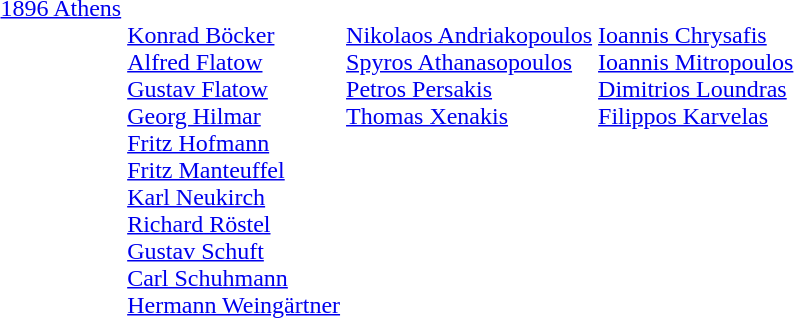<table>
<tr valign="top">
<td><a href='#'>1896 Athens</a><br></td>
<td valign=top><br><a href='#'>Konrad Böcker</a><br><a href='#'>Alfred Flatow</a><br><a href='#'>Gustav Flatow</a><br><a href='#'>Georg Hilmar</a><br><a href='#'>Fritz Hofmann</a><br><a href='#'>Fritz Manteuffel</a><br><a href='#'>Karl Neukirch</a><br><a href='#'>Richard Röstel</a><br><a href='#'>Gustav Schuft</a><br><a href='#'>Carl Schuhmann</a><br><a href='#'>Hermann Weingärtner</a></td>
<td valign=top><br><a href='#'>Nikolaos Andriakopoulos</a><br><a href='#'>Spyros Athanasopoulos</a><br><a href='#'>Petros Persakis</a><br><a href='#'>Thomas Xenakis</a></td>
<td valign=top><br><a href='#'>Ioannis Chrysafis</a><br><a href='#'>Ioannis Mitropoulos</a><br><a href='#'>Dimitrios Loundras</a><br><a href='#'>Filippos Karvelas</a></td>
</tr>
</table>
